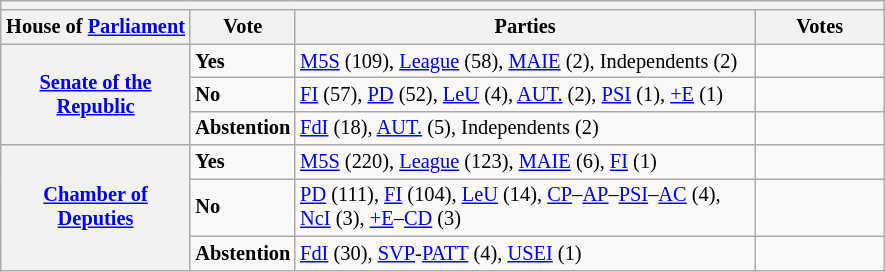<table class="wikitable" style="font-size:85%;">
<tr>
<th colspan="4"></th>
</tr>
<tr>
<th width="120px">House of <a href='#'>Parliament</a></th>
<th width="60px">Vote</th>
<th width="300px">Parties</th>
<th width="80px" align="center">Votes</th>
</tr>
<tr>
<th rowspan="3"><a href='#'>Senate of the Republic</a></th>
<td> <strong>Yes</strong></td>
<td><a href='#'>M5S</a> (109), <a href='#'>League</a> (58), <a href='#'>MAIE</a> (2), Independents (2)</td>
<td></td>
</tr>
<tr>
<td> <strong>No</strong></td>
<td><a href='#'>FI</a> (57), <a href='#'>PD</a> (52), <a href='#'>LeU</a> (4), <a href='#'>AUT.</a> (2), <a href='#'>PSI</a> (1), <a href='#'>+E</a> (1)</td>
<td></td>
</tr>
<tr>
<td><strong>Abstention</strong></td>
<td><a href='#'>FdI</a> (18), <a href='#'>AUT.</a> (5), Independents (2)</td>
<td></td>
</tr>
<tr>
<th rowspan="3"><a href='#'>Chamber of Deputies</a></th>
<td> <strong>Yes</strong></td>
<td><a href='#'>M5S</a> (220), <a href='#'>League</a> (123), <a href='#'>MAIE</a> (6), <a href='#'>FI</a> (1)</td>
<td></td>
</tr>
<tr>
<td> <strong>No</strong></td>
<td><a href='#'>PD</a> (111), <a href='#'>FI</a> (104), <a href='#'>LeU</a> (14), <a href='#'>CP</a>–<a href='#'>AP</a>–<a href='#'>PSI</a>–<a href='#'>AC</a> (4), <a href='#'>NcI</a> (3), <a href='#'>+E</a>–<a href='#'>CD</a> (3)</td>
<td></td>
</tr>
<tr>
<td><strong>Abstention</strong></td>
<td><a href='#'>FdI</a> (30), <a href='#'>SVP</a>-<a href='#'>PATT</a> (4), <a href='#'>USEI</a> (1)</td>
<td></td>
</tr>
</table>
